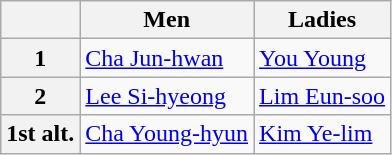<table class="wikitable">
<tr>
<th></th>
<th>Men</th>
<th>Ladies</th>
</tr>
<tr>
<th>1</th>
<td><a href='#'>Cha Jun-hwan</a></td>
<td><a href='#'>You Young</a></td>
</tr>
<tr>
<th>2</th>
<td><a href='#'>Lee Si-hyeong</a></td>
<td><a href='#'>Lim Eun-soo</a></td>
</tr>
<tr>
<th>1st alt.</th>
<td><a href='#'>Cha Young-hyun</a></td>
<td><a href='#'>Kim Ye-lim</a></td>
</tr>
</table>
